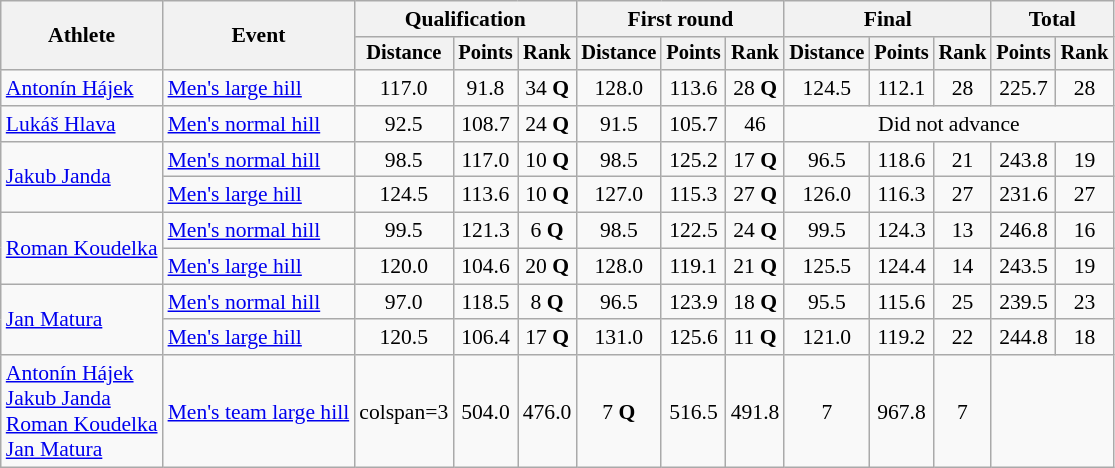<table class="wikitable" style="font-size:90%">
<tr>
<th rowspan=2>Athlete</th>
<th rowspan=2>Event</th>
<th colspan=3>Qualification</th>
<th colspan=3>First round</th>
<th colspan=3>Final</th>
<th colspan=2>Total</th>
</tr>
<tr style="font-size:95%">
<th>Distance</th>
<th>Points</th>
<th>Rank</th>
<th>Distance</th>
<th>Points</th>
<th>Rank</th>
<th>Distance</th>
<th>Points</th>
<th>Rank</th>
<th>Points</th>
<th>Rank</th>
</tr>
<tr align=center>
<td align=left><a href='#'>Antonín Hájek</a></td>
<td align=left><a href='#'>Men's large hill</a></td>
<td>117.0</td>
<td>91.8</td>
<td>34 <strong>Q</strong></td>
<td>128.0</td>
<td>113.6</td>
<td>28 <strong>Q</strong></td>
<td>124.5</td>
<td>112.1</td>
<td>28</td>
<td>225.7</td>
<td>28</td>
</tr>
<tr align=center>
<td align=left><a href='#'>Lukáš Hlava</a></td>
<td align=left><a href='#'>Men's normal hill</a></td>
<td>92.5</td>
<td>108.7</td>
<td>24 <strong>Q</strong></td>
<td>91.5</td>
<td>105.7</td>
<td>46</td>
<td colspan=5>Did not advance</td>
</tr>
<tr align=center>
<td align=left rowspan=2><a href='#'>Jakub Janda</a></td>
<td align=left><a href='#'>Men's normal hill</a></td>
<td>98.5</td>
<td>117.0</td>
<td>10 <strong>Q</strong></td>
<td>98.5</td>
<td>125.2</td>
<td>17 <strong>Q</strong></td>
<td>96.5</td>
<td>118.6</td>
<td>21</td>
<td>243.8</td>
<td>19</td>
</tr>
<tr align=center>
<td align=left><a href='#'>Men's large hill</a></td>
<td>124.5</td>
<td>113.6</td>
<td>10 <strong>Q</strong></td>
<td>127.0</td>
<td>115.3</td>
<td>27 <strong>Q</strong></td>
<td>126.0</td>
<td>116.3</td>
<td>27</td>
<td>231.6</td>
<td>27</td>
</tr>
<tr align=center>
<td align=left rowspan=2><a href='#'>Roman Koudelka</a></td>
<td align=left><a href='#'>Men's normal hill</a></td>
<td>99.5</td>
<td>121.3</td>
<td>6 <strong>Q</strong></td>
<td>98.5</td>
<td>122.5</td>
<td>24 <strong>Q</strong></td>
<td>99.5</td>
<td>124.3</td>
<td>13</td>
<td>246.8</td>
<td>16</td>
</tr>
<tr align=center>
<td align=left><a href='#'>Men's large hill</a></td>
<td>120.0</td>
<td>104.6</td>
<td>20 <strong>Q</strong></td>
<td>128.0</td>
<td>119.1</td>
<td>21 <strong>Q</strong></td>
<td>125.5</td>
<td>124.4</td>
<td>14</td>
<td>243.5</td>
<td>19</td>
</tr>
<tr align=center>
<td align=left rowspan=2><a href='#'>Jan Matura</a></td>
<td align=left><a href='#'>Men's normal hill</a></td>
<td>97.0</td>
<td>118.5</td>
<td>8 <strong>Q</strong></td>
<td>96.5</td>
<td>123.9</td>
<td>18 <strong>Q</strong></td>
<td>95.5</td>
<td>115.6</td>
<td>25</td>
<td>239.5</td>
<td>23</td>
</tr>
<tr align=center>
<td align=left><a href='#'>Men's large hill</a></td>
<td>120.5</td>
<td>106.4</td>
<td>17 <strong>Q</strong></td>
<td>131.0</td>
<td>125.6</td>
<td>11 <strong>Q</strong></td>
<td>121.0</td>
<td>119.2</td>
<td>22</td>
<td>244.8</td>
<td>18</td>
</tr>
<tr align=center>
<td align=left><a href='#'>Antonín Hájek</a><br><a href='#'>Jakub Janda</a><br><a href='#'>Roman Koudelka</a><br><a href='#'>Jan Matura</a></td>
<td align=left><a href='#'>Men's team large hill</a></td>
<td>colspan=3 </td>
<td>504.0</td>
<td>476.0</td>
<td>7 <strong>Q</strong></td>
<td>516.5</td>
<td>491.8</td>
<td>7</td>
<td>967.8</td>
<td>7</td>
</tr>
</table>
